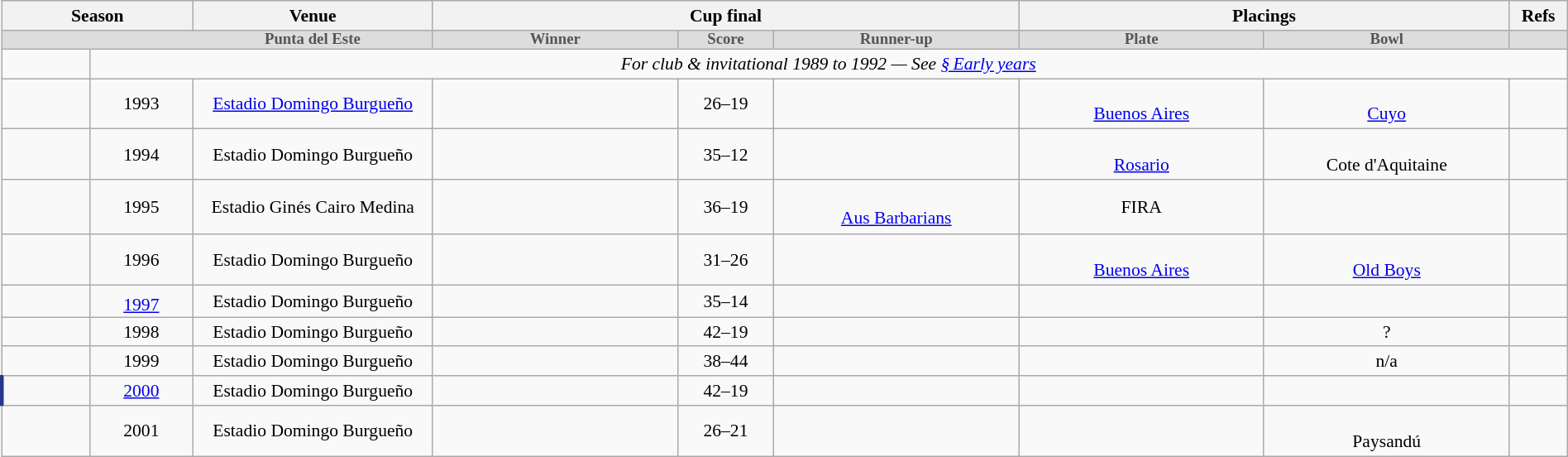<table class="wikitable" style="font-size:90%; width: 100%; text-align: center;">
<tr>
<th colspan=2>Season</th>
<th>Venue</th>
<th colspan=3>Cup final</th>
<th colspan=2>Placings</th>
<th style="padding:1px;">Refs</th>
</tr>
<tr style="line-height:9px; font-size:87%; background-color:#ddd; color:#555; font-weight:bold;">
<td style="width:3.2em; border-right:0;"></td>
<td style="width:3.9em; border:0;"></td>
<td style="width:9.5em; border-left:0;">Punta del Este</td>
<td style="width:9.7em;">Winner</td>
<td style="width:3.5em;">Score</td>
<td style="width:9.7em;">Runner-up</td>
<td style="width:9.7em;">Plate</td>
<td style="width:9.7em;">Bowl</td>
<td style="width:1.2em;"></td>
</tr>
<tr>
<td style="line-height:250%;"></td>
<td colspan=8><em>For club & invitational 1989 to 1992 — See <a href='#'>§ Early years</a></em></td>
</tr>
<tr>
<td><small></small></td>
<td>1993</td>
<td><a href='#'>Estadio Domingo Burgueño</a></td>
<td></td>
<td>26–19</td>
<td></td>
<td><br><a href='#'>Buenos Aires</a></td>
<td><br><a href='#'>Cuyo</a></td>
<td><br></td>
</tr>
<tr>
<td><small></small></td>
<td>1994</td>
<td>Estadio Domingo Burgueño</td>
<td></td>
<td>35–12</td>
<td></td>
<td><br><a href='#'>Rosario</a></td>
<td><br>Cote d'Aquitaine</td>
<td><br></td>
</tr>
<tr>
<td><small></small></td>
<td>1995</td>
<td>Estadio Ginés Cairo Medina</td>
<td></td>
<td>36–19</td>
<td><br><a href='#'>Aus Barbarians</a></td>
<td>FIRA</td>
<td></td>
<td style="line-height:130%;"><br><br></td>
</tr>
<tr>
<td><small></small></td>
<td>1996</td>
<td>Estadio Domingo Burgueño</td>
<td></td>
<td>31–26</td>
<td></td>
<td><br><a href='#'>Buenos Aires</a></td>
<td><br><a href='#'>Old Boys</a></td>
<td></td>
</tr>
<tr>
<td><small></small></td>
<td style="padding:3px 3px 1px 3px;"><a href='#'>1997</a> <span><sup></sup></span></td>
<td>Estadio Domingo Burgueño</td>
<td></td>
<td>35–14</td>
<td></td>
<td></td>
<td></td>
<td></td>
</tr>
<tr>
<td><small></small></td>
<td>1998</td>
<td>Estadio Domingo Burgueño</td>
<td></td>
<td>42–19</td>
<td></td>
<td></td>
<td>?</td>
<td></td>
</tr>
<tr>
<td><small></small></td>
<td>1999</td>
<td>Estadio Domingo Burgueño</td>
<td></td>
<td>38–44</td>
<td></td>
<td></td>
<td>n/a</td>
<td></td>
</tr>
<tr>
<td style="border-left:3px solid #28368C;"><small></small></td>
<td><a href='#'>2000</a></td>
<td>Estadio Domingo Burgueño</td>
<td></td>
<td>42–19</td>
<td></td>
<td></td>
<td></td>
<td></td>
</tr>
<tr>
<td><small></small></td>
<td>2001</td>
<td>Estadio Domingo Burgueño</td>
<td></td>
<td>26–21</td>
<td style="padding:5px 1px;"></td>
<td></td>
<td><br>Paysandú</td>
<td><br></td>
</tr>
</table>
